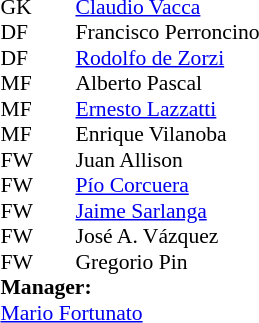<table style="font-size:90%; margin:0.2em auto;" cellspacing="0" cellpadding="0">
<tr>
<th width="25"></th>
<th width="25"></th>
</tr>
<tr>
<td>GK</td>
<td></td>
<td> <a href='#'>Claudio Vacca</a></td>
</tr>
<tr>
<td>DF</td>
<td></td>
<td> Francisco Perroncino</td>
</tr>
<tr>
<td>DF</td>
<td></td>
<td> <a href='#'>Rodolfo de Zorzi</a></td>
</tr>
<tr>
<td>MF</td>
<td></td>
<td> Alberto Pascal</td>
</tr>
<tr>
<td>MF</td>
<td></td>
<td> <a href='#'>Ernesto Lazzatti</a></td>
</tr>
<tr>
<td>MF</td>
<td></td>
<td> Enrique Vilanoba</td>
</tr>
<tr>
<td>FW</td>
<td></td>
<td> Juan Allison</td>
</tr>
<tr>
<td>FW</td>
<td></td>
<td> <a href='#'>Pío Corcuera</a></td>
</tr>
<tr>
<td>FW</td>
<td></td>
<td> <a href='#'>Jaime Sarlanga</a></td>
</tr>
<tr>
<td>FW</td>
<td></td>
<td> José A. Vázquez</td>
</tr>
<tr>
<td>FW</td>
<td></td>
<td> Gregorio Pin</td>
</tr>
<tr>
<td colspan=3><strong>Manager:</strong></td>
</tr>
<tr>
<td colspan=4> <a href='#'>Mario Fortunato</a></td>
</tr>
</table>
